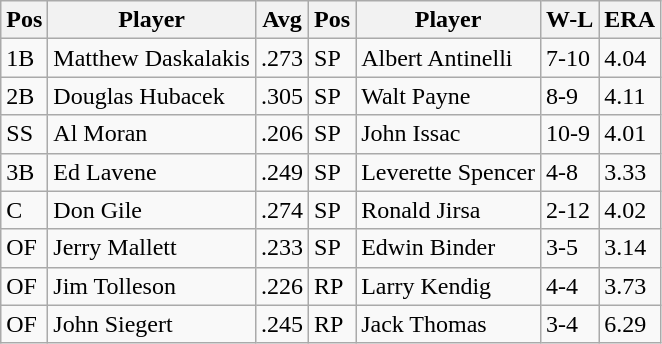<table class="wikitable">
<tr>
<th>Pos</th>
<th>Player</th>
<th>Avg</th>
<th>Pos</th>
<th>Player</th>
<th>W-L</th>
<th>ERA</th>
</tr>
<tr>
<td>1B</td>
<td>Matthew Daskalakis</td>
<td>.273</td>
<td>SP</td>
<td>Albert Antinelli</td>
<td>7-10</td>
<td>4.04</td>
</tr>
<tr>
<td>2B</td>
<td>Douglas Hubacek</td>
<td>.305</td>
<td>SP</td>
<td>Walt Payne</td>
<td>8-9</td>
<td>4.11</td>
</tr>
<tr>
<td>SS</td>
<td>Al Moran</td>
<td>.206</td>
<td>SP</td>
<td>John Issac</td>
<td>10-9</td>
<td>4.01</td>
</tr>
<tr>
<td>3B</td>
<td>Ed Lavene</td>
<td>.249</td>
<td>SP</td>
<td>Leverette Spencer</td>
<td>4-8</td>
<td>3.33</td>
</tr>
<tr>
<td>C</td>
<td>Don Gile</td>
<td>.274</td>
<td>SP</td>
<td>Ronald Jirsa</td>
<td>2-12</td>
<td>4.02</td>
</tr>
<tr>
<td>OF</td>
<td>Jerry Mallett</td>
<td>.233</td>
<td>SP</td>
<td>Edwin Binder</td>
<td>3-5</td>
<td>3.14</td>
</tr>
<tr>
<td>OF</td>
<td>Jim Tolleson</td>
<td>.226</td>
<td>RP</td>
<td>Larry Kendig</td>
<td>4-4</td>
<td>3.73</td>
</tr>
<tr>
<td>OF</td>
<td>John Siegert</td>
<td>.245</td>
<td>RP</td>
<td>Jack Thomas</td>
<td>3-4</td>
<td>6.29</td>
</tr>
</table>
